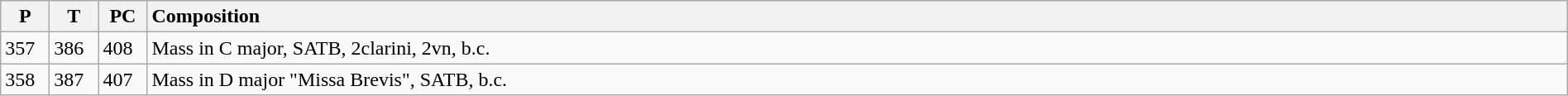<table class="wikitable" width="100%">
<tr>
<th width="32">P</th>
<th width="32">T</th>
<th width="32">PC</th>
<th style="text-align: left;">Composition</th>
</tr>
<tr>
<td>357</td>
<td>386</td>
<td>408</td>
<td>Mass in C major, SATB, 2clarini, 2vn, b.c.</td>
</tr>
<tr>
<td>358</td>
<td>387</td>
<td>407</td>
<td>Mass in D major "Missa Brevis", SATB, b.c.</td>
</tr>
</table>
